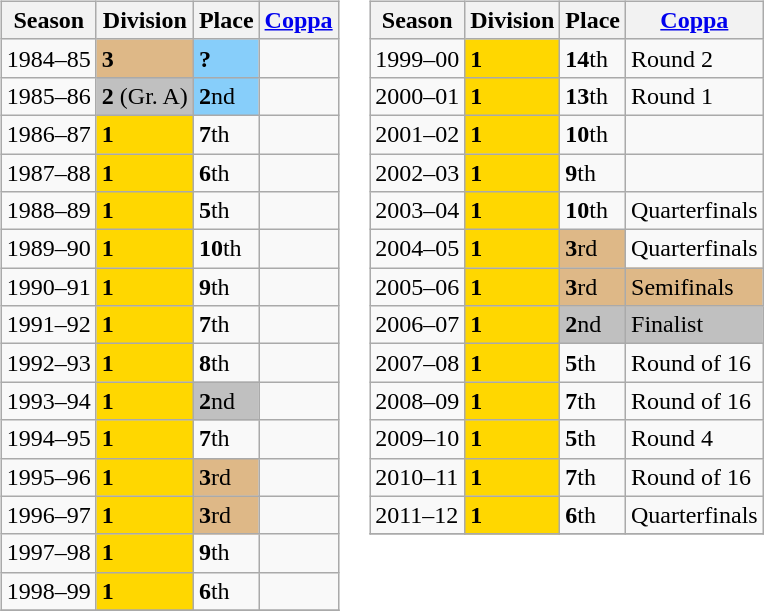<table>
<tr>
<td valign="top" width=0%><br><table class="wikitable">
<tr style="background:#f0f6fa;">
<th><strong>Season</strong></th>
<th><strong>Division</strong></th>
<th><strong>Place</strong></th>
<th><strong><a href='#'>Coppa</a></strong></th>
</tr>
<tr>
<td>1984–85</td>
<td bgcolor=#deb887><strong>3</strong></td>
<td bgcolor=#87cefa><strong>?</strong></td>
<td></td>
</tr>
<tr>
<td>1985–86</td>
<td bgcolor=silver><strong>2</strong> (Gr. A)</td>
<td bgcolor=#87cefa><strong>2</strong>nd</td>
<td></td>
</tr>
<tr>
<td>1986–87</td>
<td bgcolor=gold><strong>1</strong></td>
<td><strong>7</strong>th</td>
<td></td>
</tr>
<tr>
<td>1987–88</td>
<td bgcolor=gold><strong>1</strong></td>
<td><strong>6</strong>th</td>
<td></td>
</tr>
<tr>
<td>1988–89</td>
<td bgcolor=gold><strong>1</strong></td>
<td><strong>5</strong>th</td>
<td></td>
</tr>
<tr>
<td>1989–90</td>
<td bgcolor=gold><strong>1</strong></td>
<td><strong>10</strong>th</td>
<td></td>
</tr>
<tr>
<td>1990–91</td>
<td bgcolor=gold><strong>1</strong></td>
<td><strong>9</strong>th</td>
<td></td>
</tr>
<tr>
<td>1991–92</td>
<td bgcolor=gold><strong>1</strong></td>
<td><strong>7</strong>th</td>
<td></td>
</tr>
<tr>
<td>1992–93</td>
<td bgcolor=gold><strong>1</strong></td>
<td><strong>8</strong>th</td>
<td></td>
</tr>
<tr>
<td>1993–94</td>
<td bgcolor=gold><strong>1</strong></td>
<td bgcolor=silver><strong>2</strong>nd</td>
<td></td>
</tr>
<tr>
<td>1994–95</td>
<td bgcolor=gold><strong>1</strong></td>
<td><strong>7</strong>th</td>
<td></td>
</tr>
<tr>
<td>1995–96</td>
<td bgcolor=gold><strong>1</strong></td>
<td bgcolor=#deb887><strong>3</strong>rd</td>
<td></td>
</tr>
<tr>
<td>1996–97</td>
<td bgcolor=gold><strong>1</strong></td>
<td bgcolor=#deb887><strong>3</strong>rd</td>
<td></td>
</tr>
<tr>
<td>1997–98</td>
<td bgcolor=gold><strong>1</strong></td>
<td><strong>9</strong>th</td>
<td></td>
</tr>
<tr>
<td>1998–99</td>
<td bgcolor=gold><strong>1</strong></td>
<td><strong>6</strong>th</td>
<td></td>
</tr>
<tr>
</tr>
</table>
</td>
<td valign="top" width=0%><br><table class="wikitable">
<tr style="background:#f0f6fa;">
<th><strong>Season</strong></th>
<th><strong>Division</strong></th>
<th><strong>Place</strong></th>
<th><strong><a href='#'>Coppa</a></strong></th>
</tr>
<tr>
<td>1999–00</td>
<td bgcolor=gold><strong>1</strong></td>
<td><strong>14</strong>th</td>
<td>Round 2</td>
</tr>
<tr>
<td>2000–01</td>
<td bgcolor=gold><strong>1</strong></td>
<td><strong>13</strong>th</td>
<td>Round 1</td>
</tr>
<tr>
<td>2001–02</td>
<td bgcolor=gold><strong>1</strong></td>
<td><strong>10</strong>th</td>
<td></td>
</tr>
<tr>
<td>2002–03</td>
<td bgcolor=gold><strong>1</strong></td>
<td><strong>9</strong>th</td>
<td></td>
</tr>
<tr>
<td>2003–04</td>
<td bgcolor=gold><strong>1</strong></td>
<td><strong>10</strong>th</td>
<td>Quarterfinals</td>
</tr>
<tr>
<td>2004–05</td>
<td bgcolor=gold><strong>1</strong></td>
<td bgcolor=#deb887><strong>3</strong>rd</td>
<td>Quarterfinals</td>
</tr>
<tr>
<td>2005–06</td>
<td bgcolor=gold><strong>1</strong></td>
<td bgcolor=#deb887><strong>3</strong>rd</td>
<td bgcolor=#deb887>Semifinals</td>
</tr>
<tr>
<td>2006–07</td>
<td bgcolor=gold><strong>1</strong></td>
<td bgcolor=silver><strong>2</strong>nd</td>
<td bgcolor=silver>Finalist</td>
</tr>
<tr>
<td>2007–08</td>
<td bgcolor=gold><strong>1</strong></td>
<td><strong>5</strong>th</td>
<td>Round of 16</td>
</tr>
<tr>
<td>2008–09</td>
<td bgcolor=gold><strong>1</strong></td>
<td><strong>7</strong>th</td>
<td>Round of 16</td>
</tr>
<tr>
<td>2009–10</td>
<td bgcolor=gold><strong>1</strong></td>
<td><strong>5</strong>th</td>
<td>Round 4</td>
</tr>
<tr>
<td>2010–11</td>
<td bgcolor=gold><strong>1</strong></td>
<td><strong>7</strong>th</td>
<td>Round of 16</td>
</tr>
<tr>
<td>2011–12</td>
<td bgcolor=gold><strong>1</strong></td>
<td><strong>6</strong>th</td>
<td>Quarterfinals</td>
</tr>
<tr>
</tr>
</table>
</td>
</tr>
</table>
